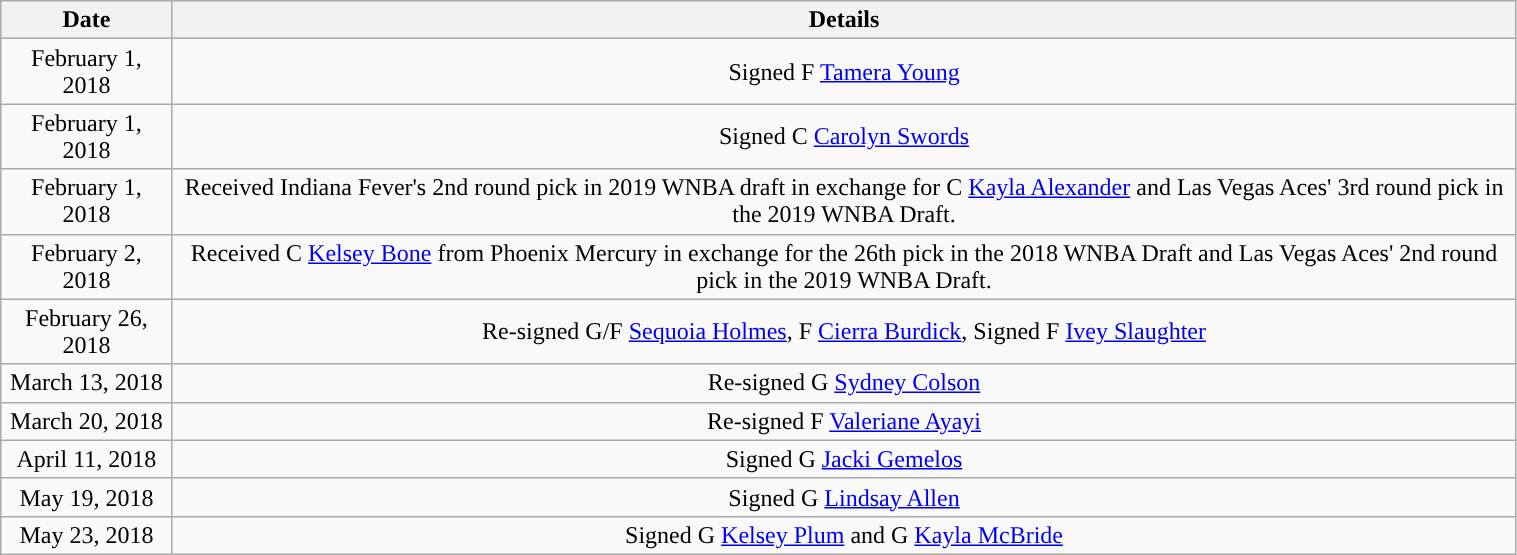<table class="wikitable" style="width:80%; text-align:center;">
<tr>
<th>Date</th>
<th>Details</th>
</tr>
<tr>
<td>February 1, 2018</td>
<td>Signed F <a href='#'>Tamera Young</a></td>
</tr>
<tr>
<td>February 1, 2018</td>
<td>Signed C <a href='#'>Carolyn Swords</a></td>
</tr>
<tr>
<td>February 1, 2018</td>
<td>Received Indiana Fever's 2nd round pick in 2019 WNBA draft in exchange for C <a href='#'>Kayla Alexander</a> and Las Vegas Aces' 3rd round pick in the 2019 WNBA Draft.</td>
</tr>
<tr>
<td>February 2, 2018</td>
<td>Received C <a href='#'>Kelsey Bone</a> from Phoenix Mercury in exchange for the 26th pick in the 2018 WNBA Draft and Las Vegas Aces' 2nd round pick in the 2019 WNBA Draft.</td>
</tr>
<tr>
<td>February 26, 2018</td>
<td>Re-signed G/F <a href='#'>Sequoia Holmes</a>, F <a href='#'>Cierra Burdick</a>, Signed F <a href='#'>Ivey Slaughter</a></td>
</tr>
<tr>
<td>March 13, 2018</td>
<td>Re-signed G <a href='#'>Sydney Colson</a></td>
</tr>
<tr>
<td>March 20, 2018</td>
<td>Re-signed F <a href='#'>Valeriane Ayayi</a></td>
</tr>
<tr>
<td>April 11, 2018</td>
<td>Signed G <a href='#'>Jacki Gemelos</a></td>
</tr>
<tr>
<td>May 19, 2018</td>
<td>Signed G <a href='#'>Lindsay Allen</a></td>
</tr>
<tr>
<td>May 23, 2018</td>
<td>Signed G <a href='#'>Kelsey Plum</a> and G <a href='#'>Kayla McBride</a></td>
</tr>
</table>
